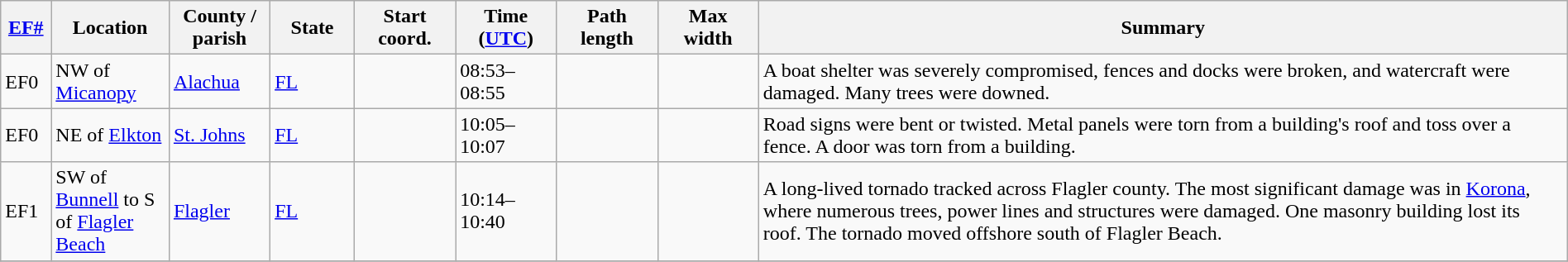<table class="wikitable sortable" style="width:100%;">
<tr>
<th scope="col"  style="width:3%; text-align:center;"><a href='#'>EF#</a></th>
<th scope="col"  style="width:7%; text-align:center;" class="unsortable">Location</th>
<th scope="col"  style="width:6%; text-align:center;" class="unsortable">County / parish</th>
<th scope="col"  style="width:5%; text-align:center;">State</th>
<th scope="col"  style="width:6%; text-align:center;">Start coord.</th>
<th scope="col"  style="width:6%; text-align:center;">Time (<a href='#'>UTC</a>)</th>
<th scope="col"  style="width:6%; text-align:center;">Path length</th>
<th scope="col"  style="width:6%; text-align:center;">Max width</th>
<th scope="col" class="unsortable" style="width:48%; text-align:center;">Summary</th>
</tr>
<tr>
<td bgcolor=>EF0</td>
<td>NW of <a href='#'>Micanopy</a></td>
<td><a href='#'>Alachua</a></td>
<td><a href='#'>FL</a></td>
<td></td>
<td>08:53–08:55</td>
<td></td>
<td></td>
<td>A boat shelter was severely compromised, fences and docks were broken, and watercraft were damaged. Many trees were downed.</td>
</tr>
<tr>
<td bgcolor=>EF0</td>
<td>NE of <a href='#'>Elkton</a></td>
<td><a href='#'>St. Johns</a></td>
<td><a href='#'>FL</a></td>
<td></td>
<td>10:05–10:07</td>
<td></td>
<td></td>
<td>Road signs were bent or twisted. Metal panels were torn from a building's roof and toss over a fence. A door was torn from a building.</td>
</tr>
<tr>
<td bgcolor=>EF1</td>
<td>SW of <a href='#'>Bunnell</a> to S of <a href='#'>Flagler Beach</a></td>
<td><a href='#'>Flagler</a></td>
<td><a href='#'>FL</a></td>
<td></td>
<td>10:14–10:40</td>
<td></td>
<td></td>
<td>A long-lived tornado tracked across Flagler county. The most significant damage was in <a href='#'>Korona</a>, where numerous trees, power lines and structures were damaged. One masonry building lost its roof. The tornado moved offshore south of Flagler Beach.</td>
</tr>
<tr>
</tr>
</table>
